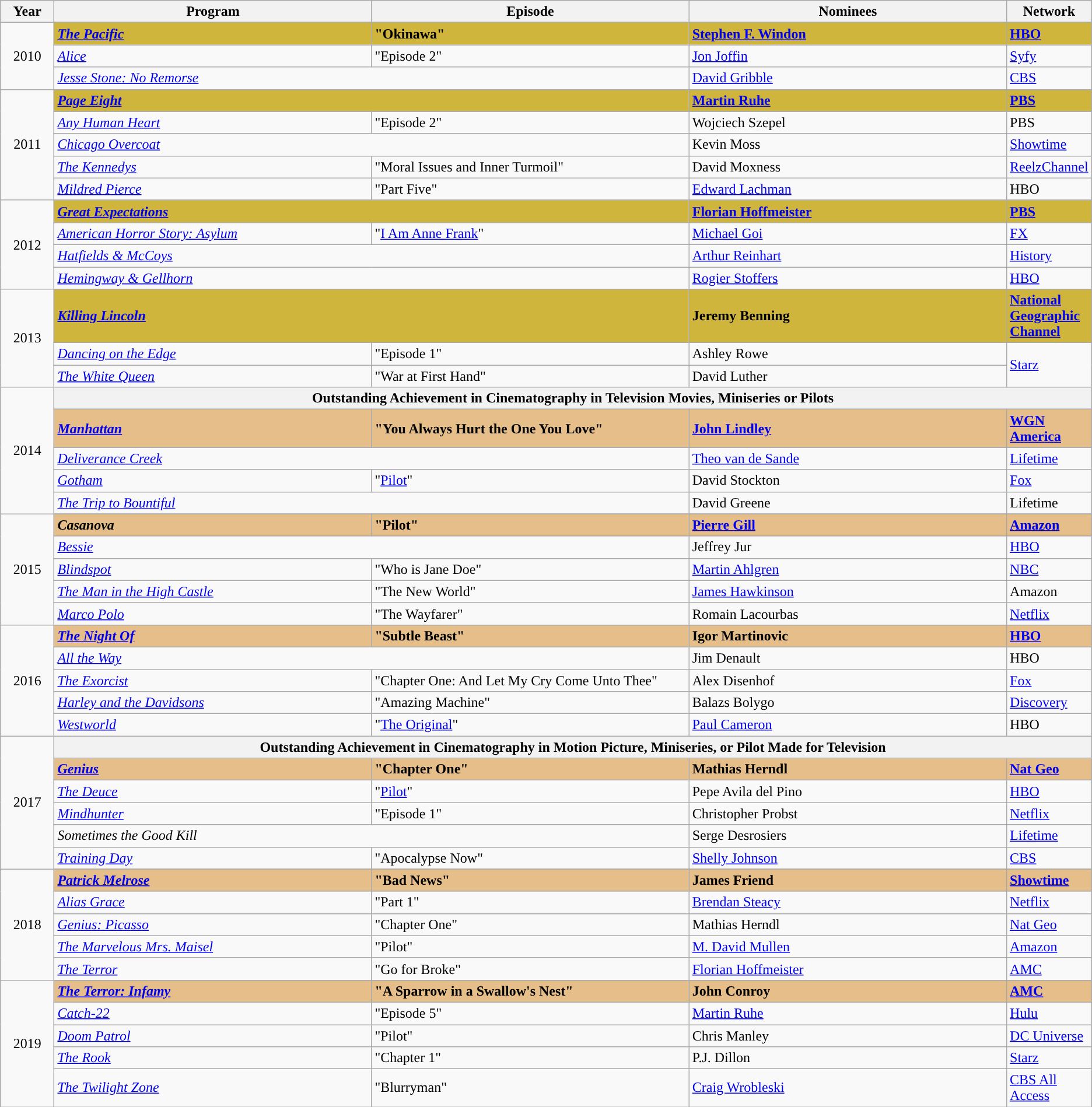<table class="wikitable">
<tr>
<th width="5%">Year</th>
<th width="30%">Program</th>
<th width="30%">Episode</th>
<th width="30%">Nominees</th>
<th width="5%">Network</th>
</tr>
<tr>
<td rowspan="4" style="text-align:center;">2010<br></td>
</tr>
<tr style="background:#CFB53B;">
<td><strong><em><a href='#'>The Pacific</a></em></strong></td>
<td><strong>"Okinawa"</strong></td>
<td><strong><a href='#'>Stephen F. Windon</a></strong></td>
<td><strong><a href='#'>HBO</a></strong></td>
</tr>
<tr>
<td><em><a href='#'>Alice</a></em></td>
<td>"Episode 2"</td>
<td><a href='#'>Jon Joffin</a></td>
<td><a href='#'>Syfy</a></td>
</tr>
<tr>
<td colspan="2"><em><a href='#'>Jesse Stone: No Remorse</a></em></td>
<td><a href='#'>David Gribble</a></td>
<td><a href='#'>CBS</a></td>
</tr>
<tr>
<td rowspan="6" style="text-align:center;">2011<br></td>
</tr>
<tr style="background:#CFB53B;">
<td colspan="2"><strong><em><a href='#'>Page Eight</a></em></strong></td>
<td><strong><a href='#'>Martin Ruhe</a></strong></td>
<td><strong><a href='#'>PBS</a></strong></td>
</tr>
<tr>
<td><em><a href='#'>Any Human Heart</a></em></td>
<td>"Episode 2"</td>
<td>Wojciech Szepel</td>
<td>PBS</td>
</tr>
<tr>
<td colspan="2"><em><a href='#'>Chicago Overcoat</a></em></td>
<td>Kevin Moss</td>
<td><a href='#'>Showtime</a></td>
</tr>
<tr>
<td><em><a href='#'>The Kennedys</a></em></td>
<td>"Moral Issues and Inner Turmoil"</td>
<td>David Moxness</td>
<td><a href='#'>ReelzChannel</a></td>
</tr>
<tr>
<td><em><a href='#'>Mildred Pierce</a></em></td>
<td>"Part Five"</td>
<td><a href='#'>Edward Lachman</a></td>
<td>HBO</td>
</tr>
<tr>
<td rowspan="5" style="text-align:center;">2012<br></td>
</tr>
<tr style="background:#CFB53B;">
<td colspan="2"><strong><em><a href='#'>Great Expectations</a></em></strong></td>
<td><strong><a href='#'>Florian Hoffmeister</a></strong></td>
<td><strong><a href='#'>PBS</a></strong></td>
</tr>
<tr>
<td><em><a href='#'>American Horror Story: Asylum</a></em></td>
<td>"<a href='#'>I Am Anne Frank</a>"</td>
<td><a href='#'>Michael Goi</a></td>
<td><a href='#'>FX</a></td>
</tr>
<tr>
<td colspan="2"><em><a href='#'>Hatfields & McCoys</a></em></td>
<td><a href='#'>Arthur Reinhart</a></td>
<td><a href='#'>History</a></td>
</tr>
<tr>
<td colspan="2"><em><a href='#'>Hemingway & Gellhorn</a></em></td>
<td><a href='#'>Rogier Stoffers</a></td>
<td><a href='#'>HBO</a></td>
</tr>
<tr>
<td rowspan="4" style="text-align:center;">2013<br></td>
</tr>
<tr style="background:#CFB53B;">
<td colspan="2"><strong><em><a href='#'>Killing Lincoln</a></em></strong></td>
<td><strong>Jeremy Benning</strong></td>
<td><strong><a href='#'>National Geographic Channel</a></strong></td>
</tr>
<tr>
<td><em><a href='#'>Dancing on the Edge</a></em></td>
<td>"Episode 1"</td>
<td>Ashley Rowe</td>
<td rowspan="2"><a href='#'>Starz</a></td>
</tr>
<tr>
<td><em><a href='#'>The White Queen</a></em></td>
<td>"War at First Hand"</td>
<td>David Luther</td>
</tr>
<tr>
<td rowspan="5" style="text-align:center;">2014<br></td>
<th colspan="4">Outstanding Achievement in Cinematography in Television Movies, Miniseries or Pilots</th>
</tr>
<tr style="background:#E6BE8A;">
<td><strong><em><a href='#'>Manhattan</a></em></strong></td>
<td><strong>"You Always Hurt the One You Love"</strong></td>
<td><strong><a href='#'>John Lindley</a></strong></td>
<td><strong><a href='#'>WGN America</a></strong></td>
</tr>
<tr>
<td colspan="2"><em><a href='#'>Deliverance Creek</a></em></td>
<td><a href='#'>Theo van de Sande</a></td>
<td><a href='#'>Lifetime</a></td>
</tr>
<tr>
<td><em><a href='#'>Gotham</a></em></td>
<td>"<a href='#'>Pilot</a>"</td>
<td>David Stockton</td>
<td><a href='#'>Fox</a></td>
</tr>
<tr>
<td colspan="2"><em><a href='#'>The Trip to Bountiful</a></em></td>
<td>David Greene</td>
<td>Lifetime</td>
</tr>
<tr>
<td rowspan="6" style="text-align:center;">2015<br></td>
</tr>
<tr style="background:#E6BE8A;">
<td><strong><em>Casanova</em></strong></td>
<td><strong>"Pilot"</strong></td>
<td><strong><a href='#'>Pierre Gill</a></strong></td>
<td><strong><a href='#'>Amazon</a></strong></td>
</tr>
<tr>
<td colspan="2"><em><a href='#'>Bessie</a></em></td>
<td>Jeffrey Jur</td>
<td><a href='#'>HBO</a></td>
</tr>
<tr>
<td><em><a href='#'>Blindspot</a></em></td>
<td>"Who is Jane Doe"</td>
<td><a href='#'>Martin Ahlgren</a></td>
<td><a href='#'>NBC</a></td>
</tr>
<tr>
<td><em><a href='#'>The Man in the High Castle</a></em></td>
<td>"The New World"</td>
<td><a href='#'>James Hawkinson</a></td>
<td>Amazon</td>
</tr>
<tr>
<td><em><a href='#'>Marco Polo</a></em></td>
<td>"The Wayfarer"</td>
<td>Romain Lacourbas</td>
<td><a href='#'>Netflix</a></td>
</tr>
<tr>
<td rowspan="6" style="text-align:center;">2016<br></td>
</tr>
<tr style="background:#E6BE8A;">
<td><strong><em><a href='#'>The Night Of</a></em></strong></td>
<td><strong>"Subtle Beast"</strong></td>
<td><strong>Igor Martinovic</strong></td>
<td><strong><a href='#'>HBO</a></strong></td>
</tr>
<tr>
<td colspan="2"><em><a href='#'>All the Way</a></em></td>
<td>Jim Denault</td>
<td>HBO</td>
</tr>
<tr>
<td><em><a href='#'>The Exorcist</a></em></td>
<td>"Chapter One: And Let My Cry Come Unto Thee"</td>
<td>Alex Disenhof</td>
<td><a href='#'>Fox</a></td>
</tr>
<tr>
<td><em><a href='#'>Harley and the Davidsons</a></em></td>
<td>"Amazing Machine"</td>
<td>Balazs Bolygo</td>
<td><a href='#'>Discovery</a></td>
</tr>
<tr>
<td><em><a href='#'>Westworld</a></em></td>
<td>"<a href='#'>The Original</a>"</td>
<td><a href='#'>Paul Cameron</a></td>
<td>HBO</td>
</tr>
<tr>
<td rowspan="6" style="text-align:center;">2017<br></td>
<th colspan="4">Outstanding Achievement in Cinematography in Motion Picture, Miniseries, or Pilot Made for Television</th>
</tr>
<tr style="background:#E6BE8A;">
<td><strong><em><a href='#'>Genius</a></em></strong></td>
<td><strong>"Chapter One"</strong></td>
<td><strong>Mathias Herndl</strong></td>
<td><strong><a href='#'>Nat Geo</a></strong></td>
</tr>
<tr>
<td><em><a href='#'>The Deuce</a></em></td>
<td>"<a href='#'>Pilot</a>"</td>
<td>Pepe Avila del Pino</td>
<td><a href='#'>HBO</a></td>
</tr>
<tr>
<td><em><a href='#'>Mindhunter</a></em></td>
<td>"Episode 1"</td>
<td>Christopher Probst</td>
<td><a href='#'>Netflix</a></td>
</tr>
<tr>
<td colspan="2"><em>Sometimes the Good Kill</em></td>
<td>Serge Desrosiers</td>
<td><a href='#'>Lifetime</a></td>
</tr>
<tr>
<td><em><a href='#'>Training Day</a></em></td>
<td>"Apocalypse Now"</td>
<td><a href='#'>Shelly Johnson</a></td>
<td><a href='#'>CBS</a></td>
</tr>
<tr>
<td rowspan="6" style="text-align:center;">2018<br></td>
</tr>
<tr style="background:#E6BE8A;">
<td><strong><em><a href='#'>Patrick Melrose</a></em></strong></td>
<td><strong>"Bad News"</strong></td>
<td><strong>James Friend</strong></td>
<td><strong><a href='#'>Showtime</a></strong></td>
</tr>
<tr>
<td><em><a href='#'>Alias Grace</a></em></td>
<td>"Part 1"</td>
<td><a href='#'>Brendan Steacy</a></td>
<td><a href='#'>Netflix</a></td>
</tr>
<tr>
<td><em><a href='#'>Genius: Picasso</a></em></td>
<td>"Chapter One"</td>
<td>Mathias Herndl</td>
<td><a href='#'>Nat Geo</a></td>
</tr>
<tr>
<td><em><a href='#'>The Marvelous Mrs. Maisel</a></em></td>
<td>"Pilot"</td>
<td><a href='#'>M. David Mullen</a></td>
<td><a href='#'>Amazon</a></td>
</tr>
<tr>
<td><em><a href='#'>The Terror</a></em></td>
<td>"Go for Broke"</td>
<td><a href='#'>Florian Hoffmeister</a></td>
<td><a href='#'>AMC</a></td>
</tr>
<tr>
<td rowspan="6" style="text-align:center;">2019<br></td>
</tr>
<tr style="background:#E6BE8A;">
<td><strong><em><a href='#'>The Terror: Infamy</a></em></strong></td>
<td><strong>"A Sparrow in a Swallow's Nest"</strong></td>
<td><strong>John Conroy</strong></td>
<td><strong><a href='#'>AMC</a></strong></td>
</tr>
<tr>
<td><em><a href='#'>Catch-22</a></em></td>
<td>"Episode 5"</td>
<td><a href='#'>Martin Ruhe</a></td>
<td><a href='#'>Hulu</a></td>
</tr>
<tr>
<td><em><a href='#'>Doom Patrol</a></em></td>
<td>"Pilot"</td>
<td>Chris Manley</td>
<td><a href='#'>DC Universe</a></td>
</tr>
<tr>
<td><em><a href='#'>The Rook</a></em></td>
<td>"Chapter 1"</td>
<td>P.J. Dillon</td>
<td><a href='#'>Starz</a></td>
</tr>
<tr>
<td><em><a href='#'>The Twilight Zone</a></em></td>
<td>"Blurryman"</td>
<td><a href='#'>Craig Wrobleski</a></td>
<td><a href='#'>CBS All Access</a></td>
</tr>
</table>
